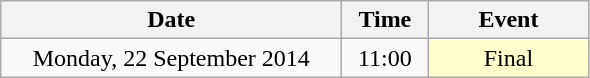<table class = "wikitable" style="text-align:center;">
<tr>
<th width=220>Date</th>
<th width=50>Time</th>
<th width=100>Event</th>
</tr>
<tr>
<td>Monday, 22 September 2014</td>
<td>11:00</td>
<td bgcolor=ffffcc>Final</td>
</tr>
</table>
